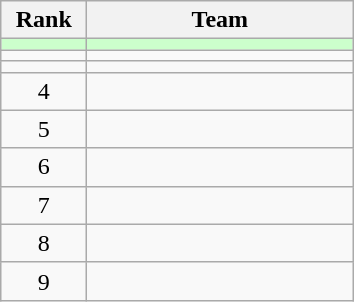<table class="wikitable" style="text-align: center">
<tr>
<th width=50>Rank</th>
<th width=170>Team</th>
</tr>
<tr bgcolor=#ccffcc>
<td></td>
<td align=left></td>
</tr>
<tr>
<td></td>
<td align=left></td>
</tr>
<tr>
<td></td>
<td align=left></td>
</tr>
<tr>
<td>4</td>
<td align=left></td>
</tr>
<tr>
<td>5</td>
<td align=left></td>
</tr>
<tr>
<td>6</td>
<td align=left></td>
</tr>
<tr>
<td>7</td>
<td align=left></td>
</tr>
<tr>
<td>8</td>
<td align=left></td>
</tr>
<tr>
<td>9</td>
<td align=left></td>
</tr>
</table>
